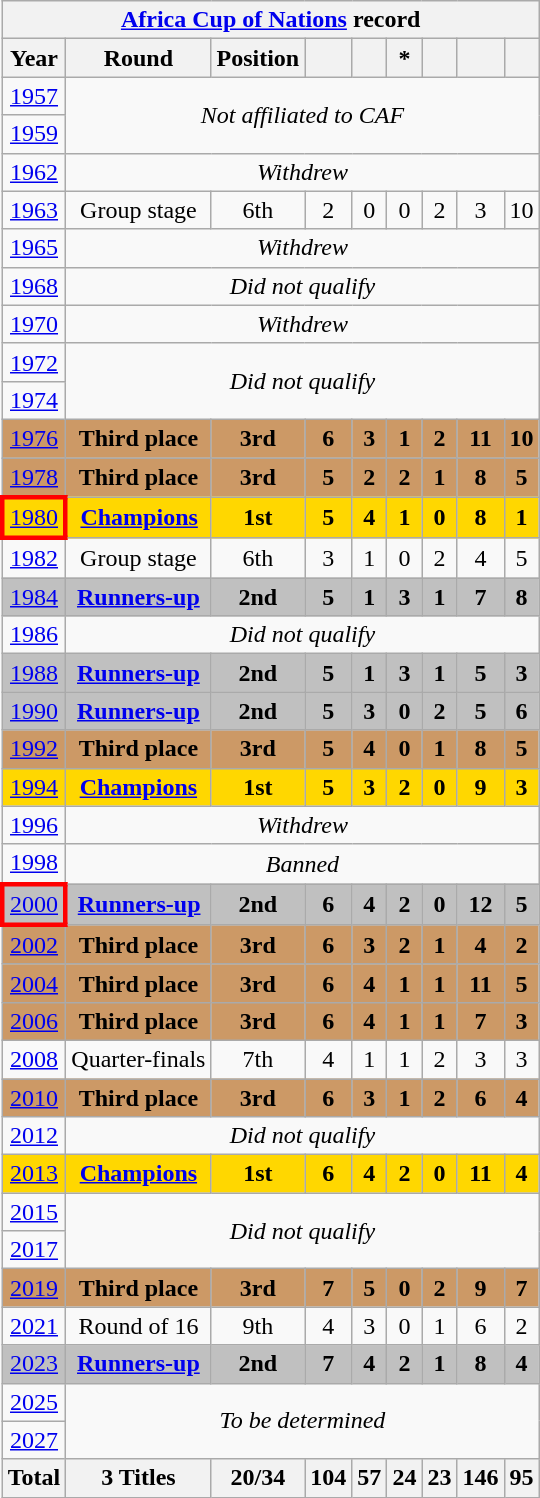<table class="wikitable" style="text-align: center;">
<tr>
<th colspan=9><a href='#'>Africa Cup of Nations</a> record</th>
</tr>
<tr>
<th>Year</th>
<th>Round</th>
<th>Position</th>
<th></th>
<th></th>
<th>*</th>
<th></th>
<th></th>
<th></th>
</tr>
<tr>
<td> <a href='#'>1957</a></td>
<td colspan="8" rowspan="2"><em>Not affiliated to CAF</em></td>
</tr>
<tr>
<td> <a href='#'>1959</a></td>
</tr>
<tr>
<td> <a href='#'>1962</a></td>
<td colspan="8"><em>Withdrew</em></td>
</tr>
<tr>
<td> <a href='#'>1963</a></td>
<td>Group stage</td>
<td>6th</td>
<td>2</td>
<td>0</td>
<td>0</td>
<td>2</td>
<td>3</td>
<td>10</td>
</tr>
<tr>
<td> <a href='#'>1965</a></td>
<td colspan="8"><em>Withdrew</em></td>
</tr>
<tr>
<td> <a href='#'>1968</a></td>
<td colspan="8"><em>Did not qualify</em></td>
</tr>
<tr>
<td> <a href='#'>1970</a></td>
<td colspan="8"><em>Withdrew</em></td>
</tr>
<tr>
<td> <a href='#'>1972</a></td>
<td colspan="8" rowspan="2"><em>Did not qualify</em></td>
</tr>
<tr>
<td> <a href='#'>1974</a></td>
</tr>
<tr bgcolor="#cc9966">
<td> <a href='#'>1976</a></td>
<td><strong>Third place</strong></td>
<td><strong>3rd</strong></td>
<td><strong>6</strong></td>
<td><strong>3</strong></td>
<td><strong>1</strong></td>
<td><strong>2</strong></td>
<td><strong>11</strong></td>
<td><strong>10</strong></td>
</tr>
<tr bgcolor="#cc9966">
<td> <a href='#'>1978</a></td>
<td><strong>Third place</strong></td>
<td><strong>3rd</strong></td>
<td><strong>5</strong></td>
<td><strong>2</strong></td>
<td><strong>2</strong></td>
<td><strong>1</strong></td>
<td><strong>8</strong></td>
<td><strong>5</strong></td>
</tr>
<tr bgcolor="gold">
<td style="border: 3px solid red"> <a href='#'>1980</a></td>
<td><strong><a href='#'>Champions</a></strong></td>
<td><strong>1st</strong></td>
<td><strong>5</strong></td>
<td><strong>4</strong></td>
<td><strong>1</strong></td>
<td><strong>0</strong></td>
<td><strong>8</strong></td>
<td><strong>1</strong></td>
</tr>
<tr>
<td> <a href='#'>1982</a></td>
<td>Group stage</td>
<td>6th</td>
<td>3</td>
<td>1</td>
<td>0</td>
<td>2</td>
<td>4</td>
<td>5</td>
</tr>
<tr bgcolor="silver">
<td> <a href='#'>1984</a></td>
<td><strong><a href='#'>Runners-up</a></strong></td>
<td><strong>2nd</strong></td>
<td><strong>5</strong></td>
<td><strong>1</strong></td>
<td><strong>3</strong></td>
<td><strong>1</strong></td>
<td><strong>7</strong></td>
<td><strong>8</strong></td>
</tr>
<tr>
<td> <a href='#'>1986</a></td>
<td colspan="8"><em>Did not qualify</em></td>
</tr>
<tr bgcolor="silver">
<td> <a href='#'>1988</a></td>
<td><strong><a href='#'>Runners-up</a></strong></td>
<td><strong>2nd</strong></td>
<td><strong>5</strong></td>
<td><strong>1</strong></td>
<td><strong>3</strong></td>
<td><strong>1</strong></td>
<td><strong>5</strong></td>
<td><strong>3</strong></td>
</tr>
<tr bgcolor="silver">
<td> <a href='#'>1990</a></td>
<td><strong><a href='#'>Runners-up</a></strong></td>
<td><strong>2nd</strong></td>
<td><strong>5</strong></td>
<td><strong>3</strong></td>
<td><strong>0</strong></td>
<td><strong>2</strong></td>
<td><strong>5</strong></td>
<td><strong>6</strong></td>
</tr>
<tr bgcolor="#cc9966">
<td> <a href='#'>1992</a></td>
<td><strong>Third place</strong></td>
<td><strong>3rd</strong></td>
<td><strong>5</strong></td>
<td><strong>4</strong></td>
<td><strong>0</strong></td>
<td><strong>1</strong></td>
<td><strong>8</strong></td>
<td><strong>5</strong></td>
</tr>
<tr bgcolor="gold">
<td> <a href='#'>1994</a></td>
<td><strong><a href='#'>Champions</a></strong></td>
<td><strong>1st</strong></td>
<td><strong>5</strong></td>
<td><strong>3</strong></td>
<td><strong>2</strong></td>
<td><strong>0</strong></td>
<td><strong>9</strong></td>
<td><strong>3</strong></td>
</tr>
<tr>
<td> <a href='#'>1996</a></td>
<td colspan="8"><em>Withdrew</em></td>
</tr>
<tr>
<td> <a href='#'>1998</a></td>
<td colspan="8"><em>Banned</em></td>
</tr>
<tr bgcolor="silver">
<td style="border: 3px solid red">  <a href='#'>2000</a></td>
<td><strong><a href='#'>Runners-up</a></strong></td>
<td><strong>2nd</strong></td>
<td><strong>6</strong></td>
<td><strong>4</strong></td>
<td><strong>2</strong></td>
<td><strong>0</strong></td>
<td><strong>12</strong></td>
<td><strong>5</strong></td>
</tr>
<tr bgcolor="#cc9966">
<td> <a href='#'>2002</a></td>
<td><strong>Third place</strong></td>
<td><strong>3rd</strong></td>
<td><strong>6</strong></td>
<td><strong>3</strong></td>
<td><strong>2</strong></td>
<td><strong>1</strong></td>
<td><strong>4</strong></td>
<td><strong>2</strong></td>
</tr>
<tr bgcolor="#cc9966">
<td> <a href='#'>2004</a></td>
<td><strong>Third place</strong></td>
<td><strong>3rd</strong></td>
<td><strong>6</strong></td>
<td><strong>4</strong></td>
<td><strong>1</strong></td>
<td><strong>1</strong></td>
<td><strong>11</strong></td>
<td><strong>5</strong></td>
</tr>
<tr bgcolor="#cc9966">
<td> <a href='#'>2006</a></td>
<td><strong>Third place</strong></td>
<td><strong>3rd</strong></td>
<td><strong>6</strong></td>
<td><strong>4</strong></td>
<td><strong>1</strong></td>
<td><strong>1</strong></td>
<td><strong>7</strong></td>
<td><strong>3</strong></td>
</tr>
<tr>
<td> <a href='#'>2008</a></td>
<td>Quarter-finals</td>
<td>7th</td>
<td>4</td>
<td>1</td>
<td>1</td>
<td>2</td>
<td>3</td>
<td>3</td>
</tr>
<tr bgcolor="#cc9966">
<td> <a href='#'>2010</a></td>
<td><strong>Third place</strong></td>
<td><strong>3rd</strong></td>
<td><strong>6</strong></td>
<td><strong>3</strong></td>
<td><strong>1</strong></td>
<td><strong>2</strong></td>
<td><strong>6</strong></td>
<td><strong>4</strong></td>
</tr>
<tr>
<td>  <a href='#'>2012</a></td>
<td colspan="8"><em>Did not qualify</em></td>
</tr>
<tr bgcolor="gold">
<td> <a href='#'>2013</a></td>
<td><strong><a href='#'>Champions</a></strong></td>
<td><strong>1st</strong></td>
<td><strong>6</strong></td>
<td><strong>4</strong></td>
<td><strong>2</strong></td>
<td><strong>0</strong></td>
<td><strong>11</strong></td>
<td><strong>4</strong></td>
</tr>
<tr>
<td> <a href='#'>2015</a></td>
<td colspan="8" rowspan="2"><em>Did not qualify</em></td>
</tr>
<tr>
<td> <a href='#'>2017</a></td>
</tr>
<tr bgcolor="#cc9966">
<td> <a href='#'>2019</a></td>
<td><strong>Third place</strong></td>
<td><strong>3rd</strong></td>
<td><strong>7</strong></td>
<td><strong>5</strong></td>
<td><strong>0</strong></td>
<td><strong>2</strong></td>
<td><strong>9</strong></td>
<td><strong>7</strong></td>
</tr>
<tr>
<td> <a href='#'>2021</a></td>
<td>Round of 16</td>
<td>9th</td>
<td>4</td>
<td>3</td>
<td>0</td>
<td>1</td>
<td>6</td>
<td>2</td>
</tr>
<tr bgcolor="silver">
<td> <a href='#'>2023</a></td>
<td><strong><a href='#'>Runners-up</a></strong></td>
<td><strong>2nd</strong></td>
<td><strong>7</strong></td>
<td><strong>4</strong></td>
<td><strong>2</strong></td>
<td><strong>1</strong></td>
<td><strong>8</strong></td>
<td><strong>4</strong></td>
</tr>
<tr>
<td> <a href='#'>2025</a></td>
<td colspan=8 rowspan=2><em>To be determined</em></td>
</tr>
<tr>
<td>   <a href='#'>2027</a></td>
</tr>
<tr>
<th>Total</th>
<th>3 Titles</th>
<th>20/34</th>
<th>104</th>
<th>57</th>
<th>24</th>
<th>23</th>
<th>146</th>
<th>95</th>
</tr>
</table>
